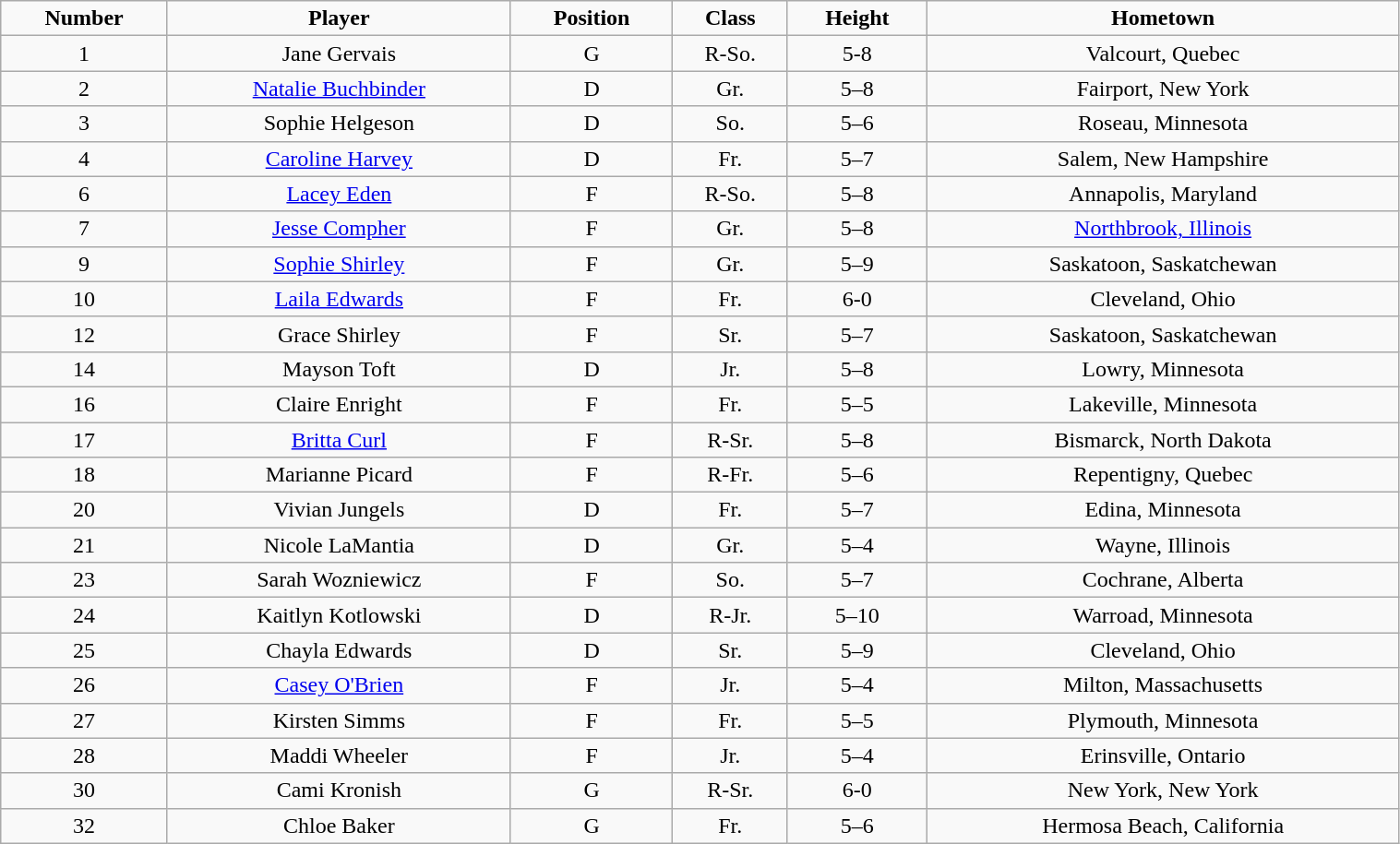<table class="wikitable" style="width:80%; text-align:center;">
<tr>
<td><strong>Number</strong></td>
<td><strong>Player</strong></td>
<td><strong>Position</strong></td>
<td><strong>Class</strong></td>
<td><strong>Height</strong></td>
<td><strong>Hometown</strong></td>
</tr>
<tr>
<td>1</td>
<td>Jane Gervais</td>
<td>G</td>
<td>R-So.</td>
<td>5-8</td>
<td>Valcourt, Quebec</td>
</tr>
<tr>
<td>2</td>
<td><a href='#'>Natalie Buchbinder</a></td>
<td>D</td>
<td>Gr.</td>
<td>5–8</td>
<td>Fairport, New York</td>
</tr>
<tr>
<td>3</td>
<td>Sophie Helgeson</td>
<td>D</td>
<td>So.</td>
<td>5–6</td>
<td>Roseau, Minnesota</td>
</tr>
<tr>
<td>4</td>
<td><a href='#'>Caroline Harvey</a></td>
<td>D</td>
<td>Fr.</td>
<td>5–7</td>
<td>Salem, New Hampshire</td>
</tr>
<tr>
<td>6</td>
<td><a href='#'>Lacey Eden</a></td>
<td>F</td>
<td>R-So.</td>
<td>5–8</td>
<td>Annapolis, Maryland</td>
</tr>
<tr>
<td>7</td>
<td><a href='#'>Jesse Compher</a></td>
<td>F</td>
<td>Gr.</td>
<td>5–8</td>
<td><a href='#'>Northbrook, Illinois</a></td>
</tr>
<tr>
<td>9</td>
<td><a href='#'>Sophie Shirley</a></td>
<td>F</td>
<td>Gr.</td>
<td>5–9</td>
<td>Saskatoon, Saskatchewan</td>
</tr>
<tr>
<td>10</td>
<td><a href='#'>Laila Edwards</a></td>
<td>F</td>
<td>Fr.</td>
<td>6-0</td>
<td>Cleveland, Ohio</td>
</tr>
<tr>
<td>12</td>
<td>Grace Shirley</td>
<td>F</td>
<td>Sr.</td>
<td>5–7</td>
<td>Saskatoon, Saskatchewan</td>
</tr>
<tr>
<td>14</td>
<td>Mayson Toft</td>
<td>D</td>
<td>Jr.</td>
<td>5–8</td>
<td>Lowry, Minnesota</td>
</tr>
<tr>
<td>16</td>
<td>Claire Enright</td>
<td>F</td>
<td>Fr.</td>
<td>5–5</td>
<td>Lakeville, Minnesota</td>
</tr>
<tr>
<td>17</td>
<td><a href='#'>Britta Curl</a></td>
<td>F</td>
<td>R-Sr.</td>
<td>5–8</td>
<td>Bismarck, North Dakota</td>
</tr>
<tr>
<td>18</td>
<td>Marianne Picard</td>
<td>F</td>
<td>R-Fr.</td>
<td>5–6</td>
<td>Repentigny, Quebec</td>
</tr>
<tr>
<td>20</td>
<td>Vivian Jungels</td>
<td>D</td>
<td>Fr.</td>
<td>5–7</td>
<td>Edina, Minnesota</td>
</tr>
<tr>
<td>21</td>
<td>Nicole LaMantia</td>
<td>D</td>
<td>Gr.</td>
<td>5–4</td>
<td>Wayne, Illinois</td>
</tr>
<tr>
<td>23</td>
<td>Sarah Wozniewicz</td>
<td>F</td>
<td>So.</td>
<td>5–7</td>
<td>Cochrane, Alberta</td>
</tr>
<tr>
<td>24</td>
<td>Kaitlyn Kotlowski</td>
<td>D</td>
<td>R-Jr.</td>
<td>5–10</td>
<td>Warroad, Minnesota</td>
</tr>
<tr>
<td>25</td>
<td>Chayla Edwards</td>
<td>D</td>
<td>Sr.</td>
<td>5–9</td>
<td>Cleveland, Ohio</td>
</tr>
<tr>
<td>26</td>
<td><a href='#'>Casey O'Brien</a></td>
<td>F</td>
<td>Jr.</td>
<td>5–4</td>
<td>Milton, Massachusetts</td>
</tr>
<tr>
<td>27</td>
<td>Kirsten Simms</td>
<td>F</td>
<td>Fr.</td>
<td>5–5</td>
<td>Plymouth, Minnesota</td>
</tr>
<tr>
<td>28</td>
<td>Maddi Wheeler</td>
<td>F</td>
<td>Jr.</td>
<td>5–4</td>
<td>Erinsville, Ontario</td>
</tr>
<tr>
<td>30</td>
<td>Cami Kronish</td>
<td>G</td>
<td>R-Sr.</td>
<td>6-0</td>
<td>New York, New York</td>
</tr>
<tr>
<td>32</td>
<td>Chloe Baker</td>
<td>G</td>
<td>Fr.</td>
<td>5–6</td>
<td>Hermosa Beach, California</td>
</tr>
</table>
